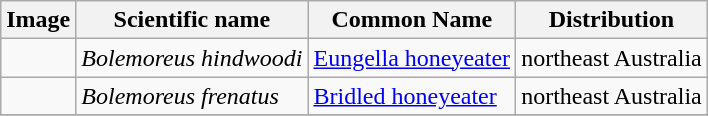<table class="wikitable">
<tr>
<th>Image</th>
<th>Scientific name</th>
<th>Common Name</th>
<th>Distribution</th>
</tr>
<tr>
<td></td>
<td><em>Bolemoreus hindwoodi</em></td>
<td><a href='#'>Eungella honeyeater</a></td>
<td>northeast Australia</td>
</tr>
<tr>
<td></td>
<td><em>Bolemoreus frenatus</em></td>
<td><a href='#'>Bridled honeyeater</a></td>
<td>northeast Australia</td>
</tr>
<tr>
</tr>
</table>
